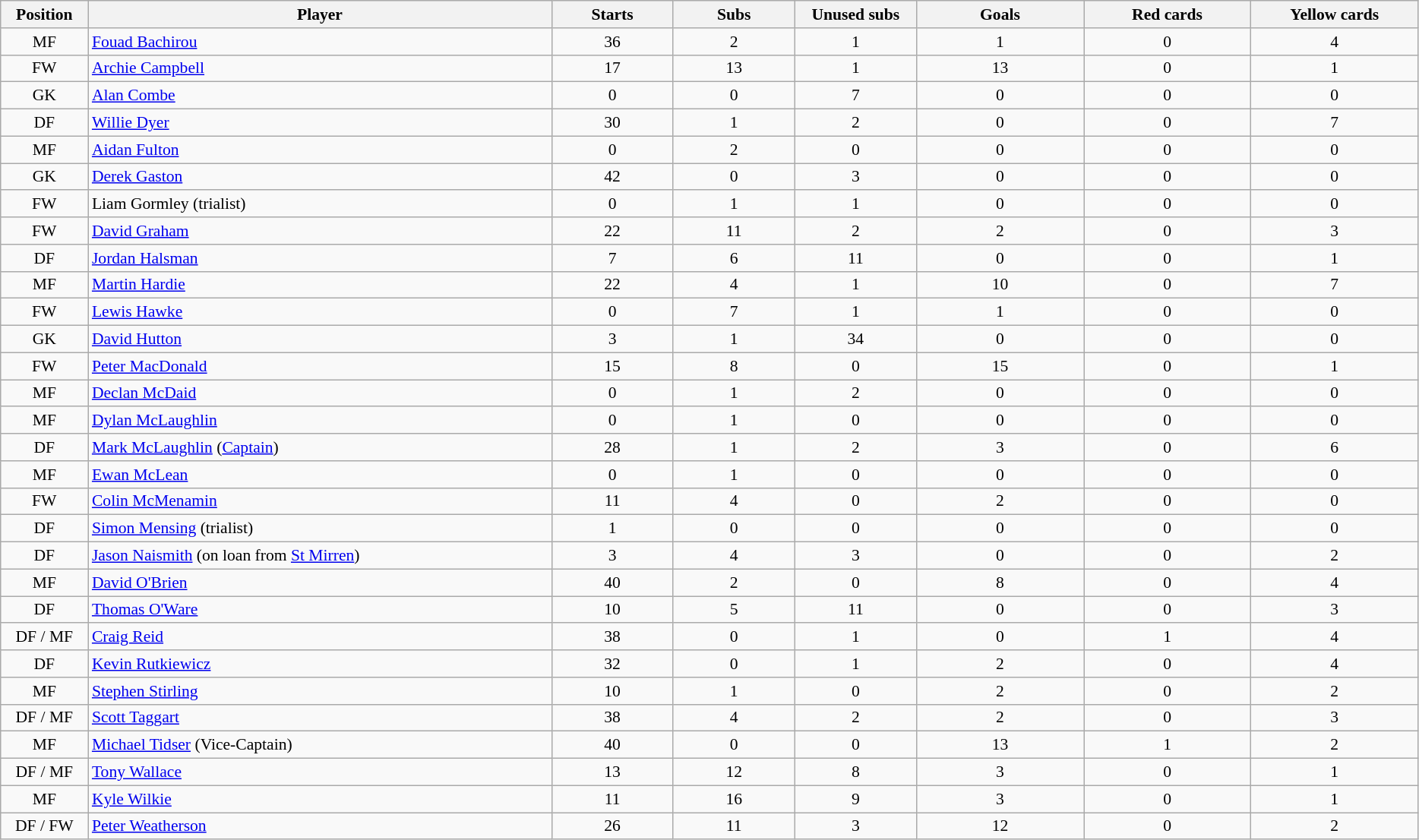<table class="wikitable sortable" style="font-size:90%; text-align:center">
<tr>
<th style="width:70px">Position</th>
<th style="width:400px">Player</th>
<th style="width:100px">Starts</th>
<th style="width:100px">Subs</th>
<th style="width:100px">Unused subs</th>
<th style="width:140px">Goals </th>
<th style="width:140px">Red cards </th>
<th style="width:140px">Yellow cards </th>
</tr>
<tr>
<td>MF</td>
<td style="text-align:left"> <a href='#'>Fouad Bachirou</a></td>
<td>36</td>
<td>2</td>
<td>1</td>
<td>1</td>
<td>0</td>
<td>4</td>
</tr>
<tr>
<td>FW</td>
<td style="text-align:left"> <a href='#'>Archie Campbell</a></td>
<td>17</td>
<td>13</td>
<td>1</td>
<td>13</td>
<td>0</td>
<td>1</td>
</tr>
<tr>
<td>GK</td>
<td style="text-align:left"> <a href='#'>Alan Combe</a></td>
<td>0</td>
<td>0</td>
<td>7</td>
<td>0</td>
<td>0</td>
<td>0</td>
</tr>
<tr>
<td>DF</td>
<td style="text-align:left"> <a href='#'>Willie Dyer</a></td>
<td>30</td>
<td>1</td>
<td>2</td>
<td>0</td>
<td>0</td>
<td>7</td>
</tr>
<tr>
<td>MF</td>
<td style="text-align:left"> <a href='#'>Aidan Fulton</a></td>
<td>0</td>
<td>2</td>
<td>0</td>
<td>0</td>
<td>0</td>
<td>0</td>
</tr>
<tr>
<td>GK</td>
<td style="text-align:left"> <a href='#'>Derek Gaston</a></td>
<td>42</td>
<td>0</td>
<td>3</td>
<td>0</td>
<td>0</td>
<td>0</td>
</tr>
<tr>
<td>FW</td>
<td style="text-align:left"> Liam Gormley (trialist)</td>
<td>0</td>
<td>1</td>
<td>1</td>
<td>0</td>
<td>0</td>
<td>0</td>
</tr>
<tr>
<td>FW</td>
<td style="text-align:left"> <a href='#'>David Graham</a></td>
<td>22</td>
<td>11</td>
<td>2</td>
<td>2</td>
<td>0</td>
<td>3</td>
</tr>
<tr>
<td>DF</td>
<td style="text-align:left"> <a href='#'>Jordan Halsman</a></td>
<td>7</td>
<td>6</td>
<td>11</td>
<td>0</td>
<td>0</td>
<td>1</td>
</tr>
<tr>
<td>MF</td>
<td style="text-align:left"> <a href='#'>Martin Hardie</a></td>
<td>22</td>
<td>4</td>
<td>1</td>
<td>10</td>
<td>0</td>
<td>7</td>
</tr>
<tr>
<td>FW</td>
<td style="text-align:left"> <a href='#'>Lewis Hawke</a></td>
<td>0</td>
<td>7</td>
<td>1</td>
<td>1</td>
<td>0</td>
<td>0</td>
</tr>
<tr>
<td>GK</td>
<td style="text-align:left"> <a href='#'>David Hutton</a></td>
<td>3</td>
<td>1</td>
<td>34</td>
<td>0</td>
<td>0</td>
<td>0</td>
</tr>
<tr>
<td>FW</td>
<td style="text-align:left"> <a href='#'>Peter MacDonald</a></td>
<td>15</td>
<td>8</td>
<td>0</td>
<td>15</td>
<td>0</td>
<td>1</td>
</tr>
<tr>
<td>MF</td>
<td style="text-align:left"> <a href='#'>Declan McDaid</a></td>
<td>0</td>
<td>1</td>
<td>2</td>
<td>0</td>
<td>0</td>
<td>0</td>
</tr>
<tr>
<td>MF</td>
<td style="text-align:left"> <a href='#'>Dylan McLaughlin</a></td>
<td>0</td>
<td>1</td>
<td>0</td>
<td>0</td>
<td>0</td>
<td>0</td>
</tr>
<tr>
<td>DF</td>
<td style="text-align:left"> <a href='#'>Mark McLaughlin</a> (<a href='#'>Captain</a>)</td>
<td>28</td>
<td>1</td>
<td>2</td>
<td>3</td>
<td>0</td>
<td>6</td>
</tr>
<tr>
<td>MF</td>
<td style="text-align:left"> <a href='#'>Ewan McLean</a></td>
<td>0</td>
<td>1</td>
<td>0</td>
<td>0</td>
<td>0</td>
<td>0</td>
</tr>
<tr>
<td>FW</td>
<td style="text-align:left"> <a href='#'>Colin McMenamin</a></td>
<td>11</td>
<td>4</td>
<td>0</td>
<td>2</td>
<td>0</td>
<td>0</td>
</tr>
<tr>
<td>DF</td>
<td style="text-align:left"> <a href='#'>Simon Mensing</a> (trialist)</td>
<td>1</td>
<td>0</td>
<td>0</td>
<td>0</td>
<td>0</td>
<td>0</td>
</tr>
<tr>
<td>DF</td>
<td style="text-align:left"> <a href='#'>Jason Naismith</a> (on loan from <a href='#'>St Mirren</a>)</td>
<td>3</td>
<td>4</td>
<td>3</td>
<td>0</td>
<td>0</td>
<td>2</td>
</tr>
<tr>
<td>MF</td>
<td style="text-align:left"> <a href='#'>David O'Brien</a></td>
<td>40</td>
<td>2</td>
<td>0</td>
<td>8</td>
<td>0</td>
<td>4</td>
</tr>
<tr>
<td>DF</td>
<td style="text-align:left"> <a href='#'>Thomas O'Ware</a></td>
<td>10</td>
<td>5</td>
<td>11</td>
<td>0</td>
<td>0</td>
<td>3</td>
</tr>
<tr>
<td>DF / MF</td>
<td style="text-align:left"> <a href='#'>Craig Reid</a></td>
<td>38</td>
<td>0</td>
<td>1</td>
<td>0</td>
<td>1</td>
<td>4</td>
</tr>
<tr>
<td>DF</td>
<td style="text-align:left"> <a href='#'>Kevin Rutkiewicz</a></td>
<td>32</td>
<td>0</td>
<td>1</td>
<td>2</td>
<td>0</td>
<td>4</td>
</tr>
<tr>
<td>MF</td>
<td style="text-align:left"> <a href='#'>Stephen Stirling</a></td>
<td>10</td>
<td>1</td>
<td>0</td>
<td>2</td>
<td>0</td>
<td>2</td>
</tr>
<tr>
<td>DF / MF</td>
<td style="text-align:left"> <a href='#'>Scott Taggart</a></td>
<td>38</td>
<td>4</td>
<td>2</td>
<td>2</td>
<td>0</td>
<td>3</td>
</tr>
<tr>
<td>MF</td>
<td style="text-align:left"> <a href='#'>Michael Tidser</a> (Vice-Captain)</td>
<td>40</td>
<td>0</td>
<td>0</td>
<td>13</td>
<td>1</td>
<td>2</td>
</tr>
<tr>
<td>DF / MF</td>
<td style="text-align:left"> <a href='#'>Tony Wallace</a></td>
<td>13</td>
<td>12</td>
<td>8</td>
<td>3</td>
<td>0</td>
<td>1</td>
</tr>
<tr>
<td>MF</td>
<td style="text-align:left"> <a href='#'>Kyle Wilkie</a></td>
<td>11</td>
<td>16</td>
<td>9</td>
<td>3</td>
<td>0</td>
<td>1</td>
</tr>
<tr>
<td>DF / FW</td>
<td style="text-align:left"> <a href='#'>Peter Weatherson</a></td>
<td>26</td>
<td>11</td>
<td>3</td>
<td>12</td>
<td>0</td>
<td>2</td>
</tr>
</table>
